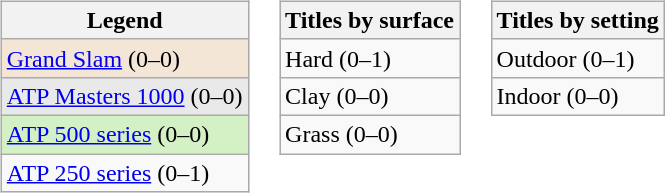<table>
<tr valign=top>
<td><br><table class=wikitable>
<tr>
<th>Legend</th>
</tr>
<tr style=background:#f3e6d7>
<td><a href='#'>Grand Slam</a> (0–0)</td>
</tr>
<tr style="background:#e9e9e9">
<td><a href='#'>ATP Masters 1000</a> (0–0)</td>
</tr>
<tr style="background:#d4f1c5">
<td><a href='#'>ATP 500 series</a> (0–0)</td>
</tr>
<tr>
<td><a href='#'>ATP 250 series</a> (0–1)</td>
</tr>
</table>
</td>
<td><br><table class=wikitable>
<tr>
<th>Titles by surface</th>
</tr>
<tr>
<td>Hard (0–1)</td>
</tr>
<tr>
<td>Clay (0–0)</td>
</tr>
<tr>
<td>Grass (0–0)</td>
</tr>
</table>
</td>
<td><br><table class=wikitable>
<tr>
<th>Titles by setting</th>
</tr>
<tr>
<td>Outdoor (0–1)</td>
</tr>
<tr>
<td>Indoor (0–0)</td>
</tr>
</table>
</td>
</tr>
</table>
